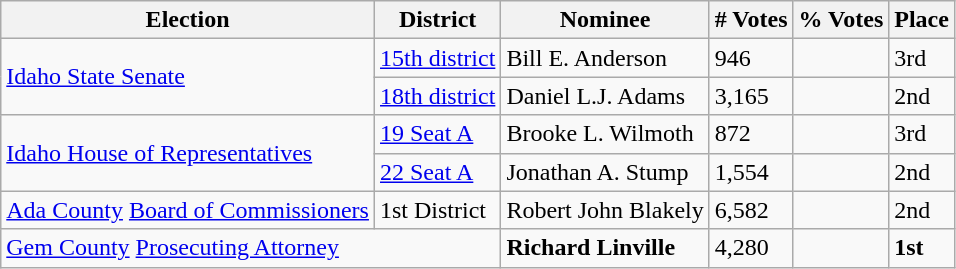<table class="wikitable sortable mw-collapsible mw-collapsed">
<tr>
<th>Election</th>
<th>District</th>
<th>Nominee</th>
<th># Votes</th>
<th>% Votes</th>
<th>Place</th>
</tr>
<tr>
<td rowspan="2"><a href='#'>Idaho State Senate</a></td>
<td><a href='#'>15th district</a></td>
<td>Bill E. Anderson</td>
<td>946</td>
<td></td>
<td>3rd</td>
</tr>
<tr>
<td><a href='#'>18th district</a></td>
<td>Daniel L.J. Adams</td>
<td>3,165</td>
<td></td>
<td>2nd</td>
</tr>
<tr>
<td rowspan="2"><a href='#'>Idaho House of Representatives</a></td>
<td><a href='#'>19 Seat A</a></td>
<td>Brooke L. Wilmoth</td>
<td>872</td>
<td></td>
<td>3rd</td>
</tr>
<tr>
<td><a href='#'>22 Seat A</a></td>
<td>Jonathan A. Stump</td>
<td>1,554</td>
<td></td>
<td>2nd</td>
</tr>
<tr>
<td><a href='#'>Ada County</a> <a href='#'>Board of Commissioners</a></td>
<td>1st District</td>
<td>Robert John Blakely</td>
<td>6,582</td>
<td></td>
<td>2nd</td>
</tr>
<tr>
<td colspan="2"><a href='#'>Gem County</a> <a href='#'>Prosecuting Attorney</a></td>
<td><strong>Richard Linville</strong></td>
<td>4,280</td>
<td></td>
<td><strong>1st</strong></td>
</tr>
</table>
